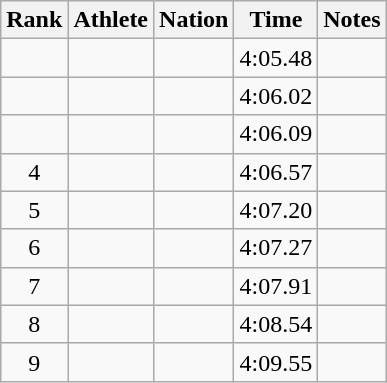<table class="wikitable sortable" style="text-align:center">
<tr>
<th>Rank</th>
<th>Athlete</th>
<th>Nation</th>
<th>Time</th>
<th>Notes</th>
</tr>
<tr>
<td></td>
<td align=left></td>
<td align=left></td>
<td>4:05.48</td>
<td></td>
</tr>
<tr>
<td></td>
<td></td>
<td align=left></td>
<td>4:06.02</td>
<td></td>
</tr>
<tr>
<td></td>
<td align=left></td>
<td align=left></td>
<td>4:06.09</td>
<td></td>
</tr>
<tr>
<td>4</td>
<td align=left></td>
<td align=left></td>
<td>4:06.57</td>
<td></td>
</tr>
<tr>
<td>5</td>
<td align=left></td>
<td align=left></td>
<td>4:07.20</td>
<td></td>
</tr>
<tr>
<td>6</td>
<td align=left></td>
<td align=left></td>
<td>4:07.27</td>
<td></td>
</tr>
<tr>
<td>7</td>
<td align=left></td>
<td align=left></td>
<td>4:07.91</td>
<td></td>
</tr>
<tr>
<td>8</td>
<td align=left></td>
<td align=left></td>
<td>4:08.54</td>
<td></td>
</tr>
<tr>
<td>9</td>
<td align=left></td>
<td align=left></td>
<td>4:09.55</td>
<td></td>
</tr>
</table>
